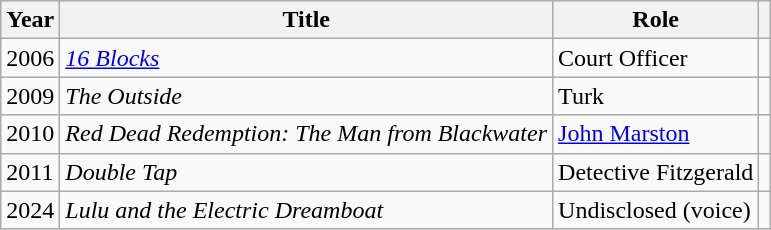<table class="wikitable sortable">
<tr>
<th>Year</th>
<th>Title</th>
<th>Role</th>
<th class="unsortable"></th>
</tr>
<tr>
<td>2006</td>
<td><em><a href='#'>16 Blocks</a></em></td>
<td>Court Officer</td>
<td align="center"></td>
</tr>
<tr>
<td>2009</td>
<td><em>The Outside</em></td>
<td>Turk</td>
<td align="center"></td>
</tr>
<tr>
<td>2010</td>
<td><em>Red Dead Redemption: The Man from Blackwater</em></td>
<td><a href='#'>John Marston</a></td>
<td align="center"></td>
</tr>
<tr>
<td>2011</td>
<td><em>Double Tap</em></td>
<td>Detective Fitzgerald</td>
<td align="center"></td>
</tr>
<tr>
<td>2024</td>
<td><em>Lulu and the Electric Dreamboat</em></td>
<td>Undisclosed (voice)</td>
<td align="center"></td>
</tr>
</table>
